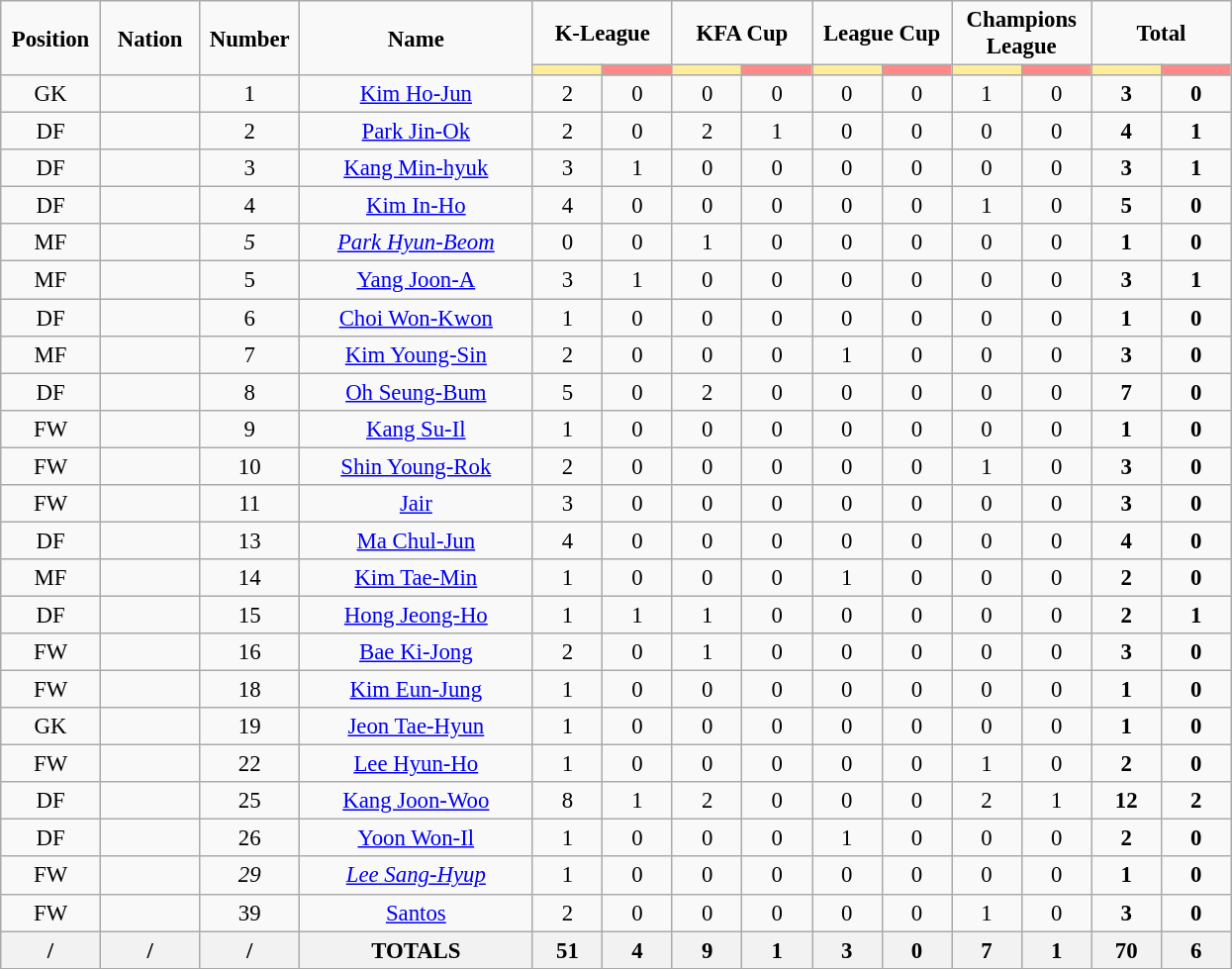<table class="wikitable" style="font-size: 95%; text-align: center;">
<tr>
<td rowspan="2" width="60" align="center"><strong>Position</strong></td>
<td rowspan="2" width="60" align="center"><strong>Nation</strong></td>
<td rowspan="2" width="60" align="center"><strong>Number</strong></td>
<td rowspan="2" width="150" align="center"><strong>Name</strong></td>
<td colspan="2" width="80" align="center"><strong>K-League</strong></td>
<td colspan="2" width="80" align="center"><strong>KFA Cup</strong></td>
<td colspan="2" width="80" align="center"><strong>League Cup</strong></td>
<td colspan="2" width="80" align="center"><strong>Champions League</strong></td>
<td colspan="2" width="80" align="center"><strong>Total</strong></td>
</tr>
<tr>
<th width="40" style="background: #FFEE99"></th>
<th width="40" style="background: #FF8888"></th>
<th width="40" style="background: #FFEE99"></th>
<th width="40" style="background: #FF8888"></th>
<th width="40" style="background: #FFEE99"></th>
<th width="40" style="background: #FF8888"></th>
<th width="40" style="background: #FFEE99"></th>
<th width="40" style="background: #FF8888"></th>
<th width="40" style="background: #FFEE99"></th>
<th width="40" style="background: #FF8888"></th>
</tr>
<tr>
<td>GK</td>
<td></td>
<td>1</td>
<td><a href='#'>Kim Ho-Jun</a></td>
<td>2</td>
<td>0</td>
<td>0</td>
<td>0</td>
<td>0</td>
<td>0</td>
<td>1</td>
<td>0</td>
<td><strong>3</strong></td>
<td><strong>0</strong></td>
</tr>
<tr>
<td>DF</td>
<td></td>
<td>2</td>
<td><a href='#'>Park Jin-Ok</a></td>
<td>2</td>
<td>0</td>
<td>2</td>
<td>1</td>
<td>0</td>
<td>0</td>
<td>0</td>
<td>0</td>
<td><strong>4</strong></td>
<td><strong>1</strong></td>
</tr>
<tr>
<td>DF</td>
<td></td>
<td>3</td>
<td><a href='#'>Kang Min-hyuk</a></td>
<td>3</td>
<td>1</td>
<td>0</td>
<td>0</td>
<td>0</td>
<td>0</td>
<td>0</td>
<td>0</td>
<td><strong>3</strong></td>
<td><strong>1</strong></td>
</tr>
<tr>
<td>DF</td>
<td></td>
<td>4</td>
<td><a href='#'>Kim In-Ho</a></td>
<td>4</td>
<td>0</td>
<td>0</td>
<td>0</td>
<td>0</td>
<td>0</td>
<td>1</td>
<td>0</td>
<td><strong>5</strong></td>
<td><strong>0</strong></td>
</tr>
<tr>
<td>MF</td>
<td></td>
<td><em>5</em></td>
<td><em><a href='#'>Park Hyun-Beom</a></em></td>
<td>0</td>
<td>0</td>
<td>1</td>
<td>0</td>
<td>0</td>
<td>0</td>
<td>0</td>
<td>0</td>
<td><strong>1</strong></td>
<td><strong>0</strong></td>
</tr>
<tr>
<td>MF</td>
<td></td>
<td>5</td>
<td><a href='#'>Yang Joon-A</a></td>
<td>3</td>
<td>1</td>
<td>0</td>
<td>0</td>
<td>0</td>
<td>0</td>
<td>0</td>
<td>0</td>
<td><strong>3</strong></td>
<td><strong>1</strong></td>
</tr>
<tr>
<td>DF</td>
<td></td>
<td>6</td>
<td><a href='#'>Choi Won-Kwon</a></td>
<td>1</td>
<td>0</td>
<td>0</td>
<td>0</td>
<td>0</td>
<td>0</td>
<td>0</td>
<td>0</td>
<td><strong>1</strong></td>
<td><strong>0</strong></td>
</tr>
<tr>
<td>MF</td>
<td></td>
<td>7</td>
<td><a href='#'>Kim Young-Sin</a></td>
<td>2</td>
<td>0</td>
<td>0</td>
<td>0</td>
<td>1</td>
<td>0</td>
<td>0</td>
<td>0</td>
<td><strong>3</strong></td>
<td><strong>0</strong></td>
</tr>
<tr>
<td>DF</td>
<td></td>
<td>8</td>
<td><a href='#'>Oh Seung-Bum</a></td>
<td>5</td>
<td>0</td>
<td>2</td>
<td>0</td>
<td>0</td>
<td>0</td>
<td>0</td>
<td>0</td>
<td><strong>7</strong></td>
<td><strong>0</strong></td>
</tr>
<tr>
<td>FW</td>
<td></td>
<td>9</td>
<td><a href='#'>Kang Su-Il</a></td>
<td>1</td>
<td>0</td>
<td>0</td>
<td>0</td>
<td>0</td>
<td>0</td>
<td>0</td>
<td>0</td>
<td><strong>1</strong></td>
<td><strong>0</strong></td>
</tr>
<tr>
<td>FW</td>
<td></td>
<td>10</td>
<td><a href='#'>Shin Young-Rok</a></td>
<td>2</td>
<td>0</td>
<td>0</td>
<td>0</td>
<td>0</td>
<td>0</td>
<td>1</td>
<td>0</td>
<td><strong>3</strong></td>
<td><strong>0</strong></td>
</tr>
<tr>
<td>FW</td>
<td></td>
<td>11</td>
<td><a href='#'>Jair</a></td>
<td>3</td>
<td>0</td>
<td>0</td>
<td>0</td>
<td>0</td>
<td>0</td>
<td>0</td>
<td>0</td>
<td><strong>3</strong></td>
<td><strong>0</strong></td>
</tr>
<tr>
<td>DF</td>
<td></td>
<td>13</td>
<td><a href='#'>Ma Chul-Jun</a></td>
<td>4</td>
<td>0</td>
<td>0</td>
<td>0</td>
<td>0</td>
<td>0</td>
<td>0</td>
<td>0</td>
<td><strong>4</strong></td>
<td><strong>0</strong></td>
</tr>
<tr>
<td>MF</td>
<td></td>
<td>14</td>
<td><a href='#'>Kim Tae-Min</a></td>
<td>1</td>
<td>0</td>
<td>0</td>
<td>0</td>
<td>1</td>
<td>0</td>
<td>0</td>
<td>0</td>
<td><strong>2</strong></td>
<td><strong>0</strong></td>
</tr>
<tr>
<td>DF</td>
<td></td>
<td>15</td>
<td><a href='#'>Hong Jeong-Ho</a></td>
<td>1</td>
<td>1</td>
<td>1</td>
<td>0</td>
<td>0</td>
<td>0</td>
<td>0</td>
<td>0</td>
<td><strong>2</strong></td>
<td><strong>1</strong></td>
</tr>
<tr>
<td>FW</td>
<td></td>
<td>16</td>
<td><a href='#'>Bae Ki-Jong</a></td>
<td>2</td>
<td>0</td>
<td>1</td>
<td>0</td>
<td>0</td>
<td>0</td>
<td>0</td>
<td>0</td>
<td><strong>3</strong></td>
<td><strong>0</strong></td>
</tr>
<tr>
<td>FW</td>
<td></td>
<td>18</td>
<td><a href='#'>Kim Eun-Jung</a></td>
<td>1</td>
<td>0</td>
<td>0</td>
<td>0</td>
<td>0</td>
<td>0</td>
<td>0</td>
<td>0</td>
<td><strong>1</strong></td>
<td><strong>0</strong></td>
</tr>
<tr>
<td>GK</td>
<td></td>
<td>19</td>
<td><a href='#'>Jeon Tae-Hyun</a></td>
<td>1</td>
<td>0</td>
<td>0</td>
<td>0</td>
<td>0</td>
<td>0</td>
<td>0</td>
<td>0</td>
<td><strong>1</strong></td>
<td><strong>0</strong></td>
</tr>
<tr>
<td>FW</td>
<td></td>
<td>22</td>
<td><a href='#'>Lee Hyun-Ho</a></td>
<td>1</td>
<td>0</td>
<td>0</td>
<td>0</td>
<td>0</td>
<td>0</td>
<td>1</td>
<td>0</td>
<td><strong>2</strong></td>
<td><strong>0</strong></td>
</tr>
<tr>
<td>DF</td>
<td></td>
<td>25</td>
<td><a href='#'>Kang Joon-Woo</a></td>
<td>8</td>
<td>1</td>
<td>2</td>
<td>0</td>
<td>0</td>
<td>0</td>
<td>2</td>
<td>1</td>
<td><strong>12</strong></td>
<td><strong>2</strong></td>
</tr>
<tr>
<td>DF</td>
<td></td>
<td>26</td>
<td><a href='#'>Yoon Won-Il</a></td>
<td>1</td>
<td>0</td>
<td>0</td>
<td>0</td>
<td>1</td>
<td>0</td>
<td>0</td>
<td>0</td>
<td><strong>2</strong></td>
<td><strong>0</strong></td>
</tr>
<tr>
<td>FW</td>
<td></td>
<td><em>29</em></td>
<td><em><a href='#'>Lee Sang-Hyup</a></em></td>
<td>1</td>
<td>0</td>
<td>0</td>
<td>0</td>
<td>0</td>
<td>0</td>
<td>0</td>
<td>0</td>
<td><strong>1</strong></td>
<td><strong>0</strong></td>
</tr>
<tr>
<td>FW</td>
<td></td>
<td>39</td>
<td><a href='#'>Santos</a></td>
<td>2</td>
<td>0</td>
<td>0</td>
<td>0</td>
<td>0</td>
<td>0</td>
<td>1</td>
<td>0</td>
<td><strong>3</strong></td>
<td><strong>0</strong></td>
</tr>
<tr>
<th>/</th>
<th>/</th>
<th>/</th>
<th>TOTALS</th>
<th>51</th>
<th>4</th>
<th>9</th>
<th>1</th>
<th>3</th>
<th>0</th>
<th>7</th>
<th>1</th>
<th>70</th>
<th>6</th>
</tr>
</table>
